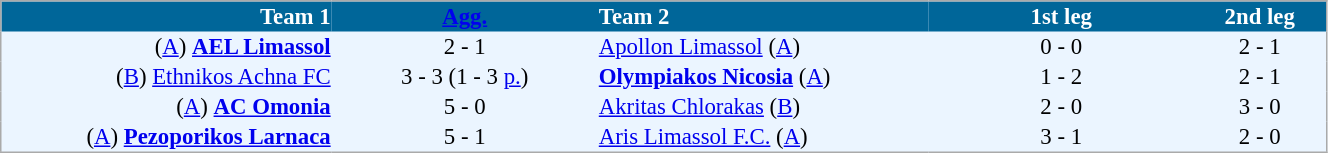<table cellspacing="0" style="background: #EBF5FF; border: 1px #aaa solid; border-collapse: collapse; font-size: 95%;" width=70%>
<tr bgcolor=#006699 style="color:white;">
<th width=25% align="right">Team 1</th>
<th width=20% align="center"><a href='#'>Agg.</a></th>
<th width=25% align="left">Team 2</th>
<th width=20% align="center">1st leg</th>
<th width=20% align="center">2nd leg</th>
</tr>
<tr>
<td align=right>(<a href='#'>A</a>) <strong><a href='#'>AEL Limassol</a></strong></td>
<td align=center>2 - 1</td>
<td align=left><a href='#'>Apollon Limassol</a> (<a href='#'>A</a>)</td>
<td align=center>0 - 0</td>
<td align=center>2 - 1</td>
</tr>
<tr>
<td align=right>(<a href='#'>B</a>) <a href='#'>Ethnikos Achna FC</a></td>
<td align=center>3 - 3 (1 - 3 <a href='#'>p.</a>)</td>
<td align=left><strong><a href='#'>Olympiakos Nicosia</a></strong> (<a href='#'>A</a>)</td>
<td align=center>1 - 2</td>
<td align=center>2 - 1</td>
</tr>
<tr>
<td align=right>(<a href='#'>A</a>) <strong><a href='#'>AC Omonia</a></strong></td>
<td align=center>5 - 0</td>
<td align=left><a href='#'>Akritas Chlorakas</a> (<a href='#'>B</a>)</td>
<td align=center>2 - 0</td>
<td align=center>3 - 0</td>
</tr>
<tr>
<td align=right>(<a href='#'>A</a>) <strong><a href='#'>Pezoporikos Larnaca</a></strong></td>
<td align=center>5 - 1</td>
<td align=left><a href='#'>Aris Limassol F.C.</a> (<a href='#'>A</a>)</td>
<td align=center>3 - 1</td>
<td align=center>2 - 0</td>
</tr>
<tr>
</tr>
</table>
